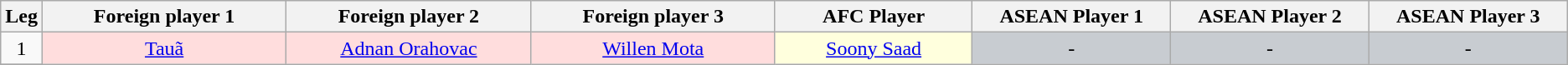<table class="wikitable" style="text-align:left">
<tr>
<th>Leg</th>
<th width=200px>Foreign player 1</th>
<th width=200px>Foreign player 2</th>
<th width=200px>Foreign player 3</th>
<th width=160px>AFC Player</th>
<th width=160px>ASEAN Player 1</th>
<th width=160px>ASEAN Player 2</th>
<th width=160px>ASEAN Player 3</th>
</tr>
<tr>
<td align="center">1</td>
<td bgcolor="#ffdddd" rowspan="2" style="text-align:center;"> <a href='#'>Tauã</a></td>
<td bgcolor="#ffdddd" rowspan="2" style="text-align:center;"> <a href='#'>Adnan Orahovac</a></td>
<td bgcolor="#ffdddd" rowspan="2" style="text-align:center;"> <a href='#'>Willen Mota</a></td>
<td bgcolor="#ffffdd" rowspan="2" style="text-align:center;"> <a href='#'>Soony Saad</a></td>
<td bgcolor="#c8ccd1" rowspan="2" style="text-align:center;">-</td>
<td bgcolor="#c8ccd1" rowspan="2" style="text-align:center;">-</td>
<td bgcolor="#c8ccd1" rowspan="2" style="text-align:center;">-</td>
</tr>
<tr>
</tr>
</table>
